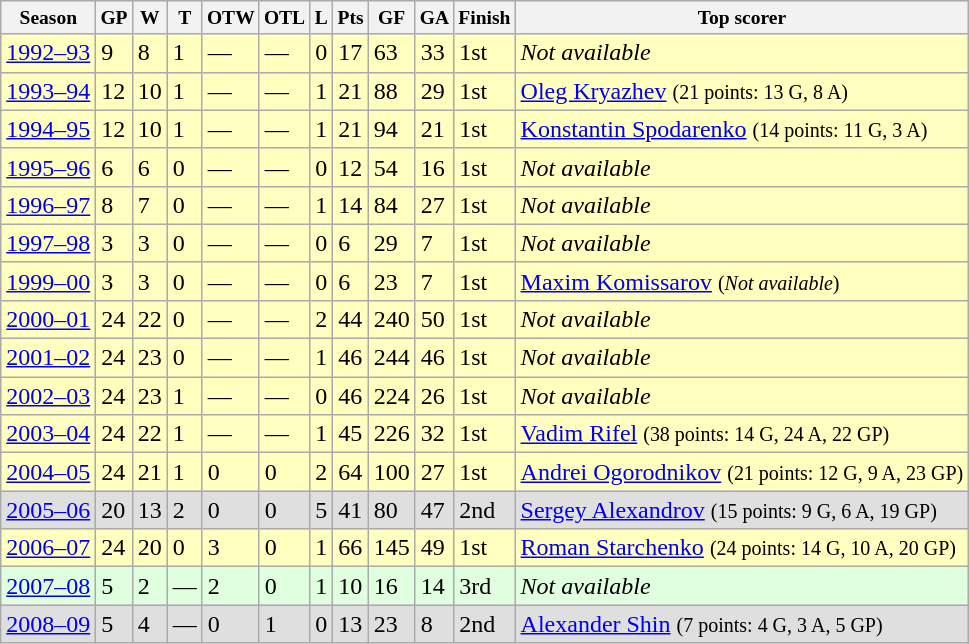<table class="wikitable">
<tr style="text-align:center; font-size:small; background:afeeee; padding:5px;"|>
<th>Season</th>
<th>GP</th>
<th>W</th>
<th>T</th>
<th>OTW</th>
<th>OTL</th>
<th>L</th>
<th>Pts</th>
<th>GF</th>
<th>GA</th>
<th>Finish</th>
<th>Top scorer</th>
</tr>
<tr bgcolor="#ffffbf">
<td><a href='#'>1992–93</a></td>
<td>9</td>
<td>8</td>
<td>1</td>
<td>—</td>
<td>—</td>
<td>0</td>
<td>17</td>
<td>63</td>
<td>33</td>
<td>1st</td>
<td><em>Not available</em></td>
</tr>
<tr bgcolor="#ffffbf">
<td><a href='#'>1993–94</a></td>
<td>12</td>
<td>10</td>
<td>1</td>
<td>—</td>
<td>—</td>
<td>1</td>
<td>21</td>
<td>88</td>
<td>29</td>
<td>1st</td>
<td><a href='#'>Oleg Kryazhev</a> <small>(21 points: 13 G, 8 A)</small></td>
</tr>
<tr bgcolor="#ffffbf">
<td><a href='#'>1994–95</a></td>
<td>12</td>
<td>10</td>
<td>1</td>
<td>—</td>
<td>—</td>
<td>1</td>
<td>21</td>
<td>94</td>
<td>21</td>
<td>1st</td>
<td><a href='#'>Konstantin Spodarenko</a> <small>(14 points: 11 G, 3 A)</small></td>
</tr>
<tr bgcolor="#ffffbf">
<td><a href='#'>1995–96</a></td>
<td>6</td>
<td>6</td>
<td>0</td>
<td>—</td>
<td>—</td>
<td>0</td>
<td>12</td>
<td>54</td>
<td>16</td>
<td>1st</td>
<td><em>Not available</em></td>
</tr>
<tr bgcolor="#ffffbf">
<td><a href='#'>1996–97</a></td>
<td>8</td>
<td>7</td>
<td>0</td>
<td>—</td>
<td>—</td>
<td>1</td>
<td>14</td>
<td>84</td>
<td>27</td>
<td>1st</td>
<td><em>Not available</em></td>
</tr>
<tr bgcolor="#ffffbf">
<td><a href='#'>1997–98</a></td>
<td>3</td>
<td>3</td>
<td>0</td>
<td>—</td>
<td>—</td>
<td>0</td>
<td>6</td>
<td>29</td>
<td>7</td>
<td>1st</td>
<td><em>Not available</em></td>
</tr>
<tr bgcolor="#ffffbf">
<td><a href='#'>1999–00</a></td>
<td>3</td>
<td>3</td>
<td>0</td>
<td>—</td>
<td>—</td>
<td>0</td>
<td>6</td>
<td>23</td>
<td>7</td>
<td>1st</td>
<td><a href='#'>Maxim Komissarov</a> <small>(<em>Not available</em>)</small></td>
</tr>
<tr bgcolor="#ffffbf">
<td><a href='#'>2000–01</a></td>
<td>24</td>
<td>22</td>
<td>0</td>
<td>—</td>
<td>—</td>
<td>2</td>
<td>44</td>
<td>240</td>
<td>50</td>
<td>1st</td>
<td><em>Not available</em></td>
</tr>
<tr bgcolor="#ffffbf">
<td><a href='#'>2001–02</a></td>
<td>24</td>
<td>23</td>
<td>0</td>
<td>—</td>
<td>—</td>
<td>1</td>
<td>46</td>
<td>244</td>
<td>46</td>
<td>1st</td>
<td><em>Not available</em></td>
</tr>
<tr bgcolor="#ffffbf">
<td><a href='#'>2002–03</a></td>
<td>24</td>
<td>23</td>
<td>1</td>
<td>—</td>
<td>—</td>
<td>0</td>
<td>46</td>
<td>224</td>
<td>26</td>
<td>1st</td>
<td><em>Not available</em></td>
</tr>
<tr bgcolor="#ffffbf">
<td><a href='#'>2003–04</a></td>
<td>24</td>
<td>22</td>
<td>1</td>
<td>—</td>
<td>—</td>
<td>1</td>
<td>45</td>
<td>226</td>
<td>32</td>
<td>1st</td>
<td><a href='#'>Vadim Rifel</a> <small>(38 points: 14 G, 24 A, 22 GP)</small></td>
</tr>
<tr bgcolor="#ffffbf">
<td><a href='#'>2004–05</a></td>
<td>24</td>
<td>21</td>
<td>1</td>
<td>0</td>
<td>0</td>
<td>2</td>
<td>64</td>
<td>100</td>
<td>27</td>
<td>1st</td>
<td><a href='#'>Andrei Ogorodnikov</a> <small>(21 points: 12 G, 9 A, 23 GP)</small></td>
</tr>
<tr bgcolor="#dfdfdf">
<td><a href='#'>2005–06</a></td>
<td>20</td>
<td>13</td>
<td>2</td>
<td>0</td>
<td>0</td>
<td>5</td>
<td>41</td>
<td>80</td>
<td>47</td>
<td>2nd</td>
<td><a href='#'>Sergey Alexandrov</a> <small>(15 points: 9 G, 6 A, 19 GP)</small></td>
</tr>
<tr bgcolor="#ffffbf">
<td><a href='#'>2006–07</a></td>
<td>24</td>
<td>20</td>
<td>0</td>
<td>3</td>
<td>0</td>
<td>1</td>
<td>66</td>
<td>145</td>
<td>49</td>
<td>1st</td>
<td><a href='#'>Roman Starchenko</a> <small>(24 points: 14 G, 10 A, 20 GP)</small></td>
</tr>
<tr bgcolor="#dfffdf">
<td><a href='#'>2007–08</a></td>
<td>5</td>
<td>2</td>
<td>—</td>
<td>2</td>
<td>0</td>
<td>1</td>
<td>10</td>
<td>16</td>
<td>14</td>
<td>3rd</td>
<td><em>Not available</em></td>
</tr>
<tr bgcolor="#dfdfdf">
<td><a href='#'>2008–09</a></td>
<td>5</td>
<td>4</td>
<td>—</td>
<td>0</td>
<td>1</td>
<td>0</td>
<td>13</td>
<td>23</td>
<td>8</td>
<td>2nd</td>
<td><a href='#'>Alexander Shin</a> <small>(7 points: 4 G, 3 A, 5 GP)</small></td>
</tr>
</table>
